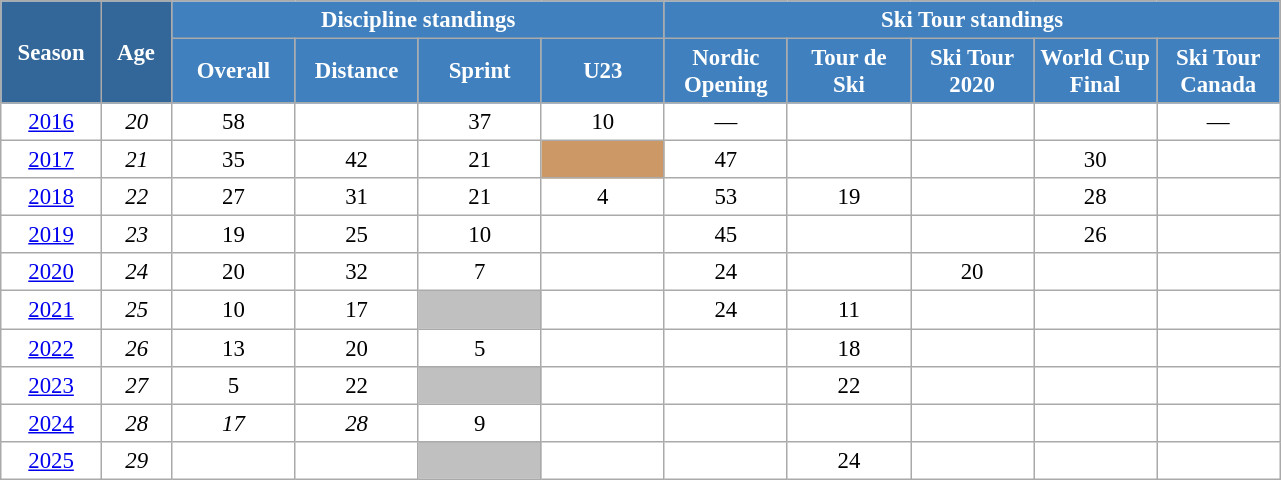<table class="wikitable" style="font-size:95%; text-align:center; border:grey solid 1px; border-collapse:collapse; background:#ffffff;">
<tr>
<th style="background-color:#369; color:white; width:60px;" rowspan="2"> Season </th>
<th style="background-color:#369; color:white; width:40px;" rowspan="2"> Age </th>
<th style="background-color:#4180be; color:white;" colspan="4">Discipline standings</th>
<th style="background-color:#4180be; color:white;" colspan="5">Ski Tour standings</th>
</tr>
<tr>
<th style="background-color:#4180be; color:white; width:75px;">Overall</th>
<th style="background-color:#4180be; color:white; width:75px;">Distance</th>
<th style="background-color:#4180be; color:white; width:75px;">Sprint</th>
<th style="background-color:#4180be; color:white; width:75px;">U23</th>
<th style="background-color:#4180be; color:white; width:75px;">Nordic<br>Opening</th>
<th style="background-color:#4180be; color:white; width:75px;">Tour de<br>Ski</th>
<th style="background-color:#4180be; color:white; width:75px;">Ski Tour<br>2020</th>
<th style="background-color:#4180be; color:white; width:75px;">World Cup<br>Final</th>
<th style="background-color:#4180be; color:white; width:75px;">Ski Tour<br>Canada</th>
</tr>
<tr>
<td><a href='#'>2016</a></td>
<td><em>20</em></td>
<td>58</td>
<td></td>
<td>37</td>
<td>10</td>
<td>—</td>
<td></td>
<td></td>
<td></td>
<td>—</td>
</tr>
<tr>
<td><a href='#'>2017</a></td>
<td><em>21</em></td>
<td>35</td>
<td>42</td>
<td>21</td>
<td style="background:#c96;"></td>
<td>47</td>
<td></td>
<td></td>
<td>30</td>
<td></td>
</tr>
<tr>
<td><a href='#'>2018</a></td>
<td><em>22</em></td>
<td>27</td>
<td>31</td>
<td>21</td>
<td>4</td>
<td>53</td>
<td>19</td>
<td></td>
<td>28</td>
<td></td>
</tr>
<tr>
<td><a href='#'>2019</a></td>
<td><em>23</em></td>
<td>19</td>
<td>25</td>
<td>10</td>
<td></td>
<td>45</td>
<td></td>
<td></td>
<td>26</td>
<td></td>
</tr>
<tr>
<td><a href='#'>2020</a></td>
<td><em>24</em></td>
<td>20</td>
<td>32</td>
<td>7</td>
<td></td>
<td>24</td>
<td></td>
<td>20</td>
<td></td>
<td></td>
</tr>
<tr>
<td><a href='#'>2021</a></td>
<td><em>25</em></td>
<td>10</td>
<td>17</td>
<td style="background:silver"></td>
<td></td>
<td>24</td>
<td>11</td>
<td></td>
<td></td>
<td></td>
</tr>
<tr>
<td><a href='#'>2022</a></td>
<td><em>26</em></td>
<td>13</td>
<td>20</td>
<td>5</td>
<td></td>
<td></td>
<td>18</td>
<td></td>
<td></td>
<td></td>
</tr>
<tr>
<td><a href='#'>2023</a></td>
<td><em>27</em></td>
<td>5</td>
<td>22</td>
<td style="background:silver"></td>
<td></td>
<td></td>
<td>22</td>
<td></td>
<td></td>
<td></td>
</tr>
<tr>
<td><a href='#'>2024</a></td>
<td><em>28</em></td>
<td><em>17</em></td>
<td><em>28</em></td>
<td>9</td>
<td></td>
<td></td>
<td></td>
<td></td>
<td></td>
<td></td>
</tr>
<tr>
<td><a href='#'>2025</a></td>
<td><em>29</em></td>
<td></td>
<td></td>
<td style="background:silver"></td>
<td></td>
<td></td>
<td>24</td>
<td></td>
<td></td>
<td></td>
</tr>
</table>
